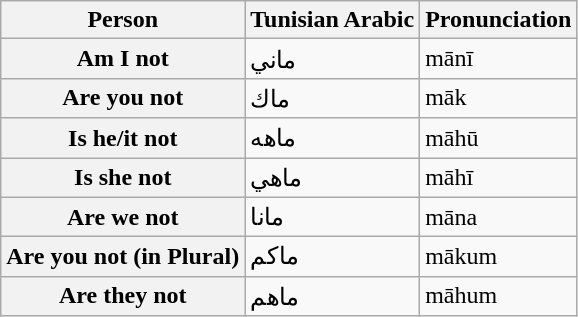<table class="wikitable">
<tr>
<th>Person</th>
<th>Tunisian Arabic</th>
<th>Pronunciation</th>
</tr>
<tr>
<th>Am I not</th>
<td>ماني</td>
<td>mānī</td>
</tr>
<tr>
<th>Are you not</th>
<td>ماك</td>
<td>māk</td>
</tr>
<tr>
<th>Is he/it not</th>
<td>ماهه</td>
<td>māhū</td>
</tr>
<tr>
<th>Is she not</th>
<td>ماهي</td>
<td>māhī</td>
</tr>
<tr>
<th>Are we not</th>
<td>مانا</td>
<td>māna</td>
</tr>
<tr>
<th>Are you not (in Plural)</th>
<td>ماكم</td>
<td>mākum</td>
</tr>
<tr>
<th>Are they not</th>
<td>ماهم</td>
<td>māhum</td>
</tr>
</table>
